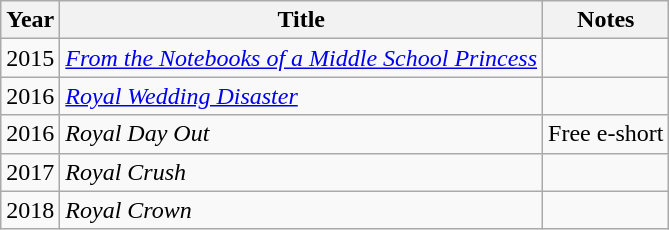<table class="wikitable sortable">
<tr>
<th>Year</th>
<th>Title</th>
<th>Notes</th>
</tr>
<tr>
<td>2015</td>
<td><em><a href='#'>From the Notebooks of a Middle School Princess</a></em></td>
<td></td>
</tr>
<tr>
<td>2016</td>
<td><em><a href='#'>Royal Wedding Disaster</a></em></td>
<td></td>
</tr>
<tr>
<td>2016</td>
<td><em>Royal Day Out</em></td>
<td>Free e-short</td>
</tr>
<tr>
<td>2017</td>
<td><em>Royal Crush</em></td>
<td></td>
</tr>
<tr>
<td>2018</td>
<td><em>Royal Crown</em></td>
<td></td>
</tr>
</table>
